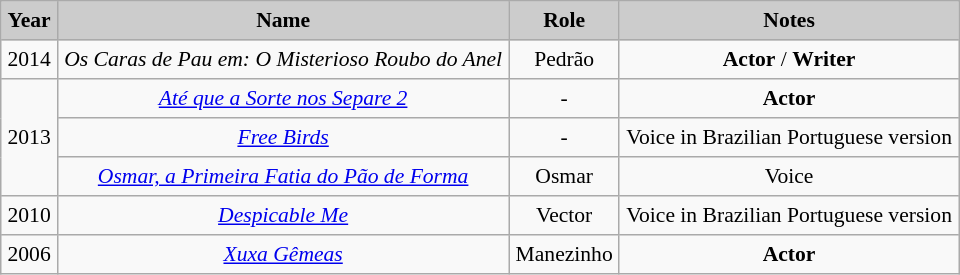<table class="sortable" border="2" cellpadding="4" cellspacing="0" style="background: #f9f9f9; border: 1px #aaaaaa solid; border-collapse: collapse; font-size: 90%; text-align: center;">
<tr bgcolor="#CCCCCC" align="center">
<th>Year</th>
<th>Name</th>
<th>Role</th>
<th>Notes</th>
</tr>
<tr>
<td>2014</td>
<td><em>Os Caras de Pau em: O Misterioso Roubo do Anel</em></td>
<td>Pedrão</td>
<td><strong>Actor</strong> / <strong>Writer</strong></td>
</tr>
<tr>
<td rowspan="3">2013</td>
<td><em><a href='#'>Até que a Sorte nos Separe 2</a></em></td>
<td>-</td>
<td><strong>Actor</strong></td>
</tr>
<tr>
<td><em><a href='#'>Free Birds</a></em></td>
<td>-</td>
<td>Voice in Brazilian Portuguese version</td>
</tr>
<tr>
<td><em><a href='#'>Osmar, a Primeira Fatia do Pão de Forma</a></em></td>
<td>Osmar</td>
<td>Voice</td>
</tr>
<tr>
<td>2010</td>
<td><em><a href='#'>Despicable Me</a></em></td>
<td>Vector</td>
<td>Voice in Brazilian Portuguese version</td>
</tr>
<tr>
<td>2006</td>
<td><em><a href='#'>Xuxa Gêmeas</a></em></td>
<td>Manezinho</td>
<td><strong>Actor</strong></td>
</tr>
</table>
